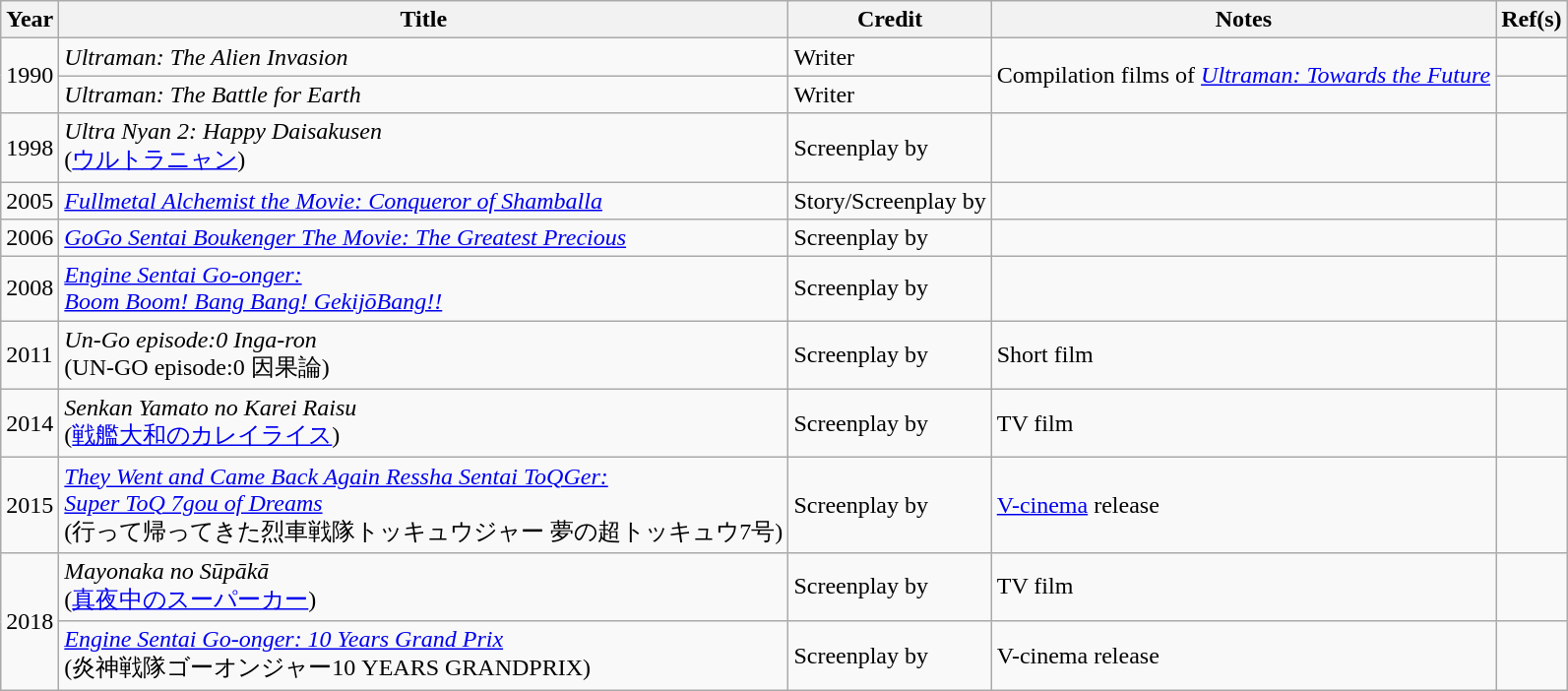<table class="wikitable">
<tr>
<th>Year</th>
<th>Title</th>
<th>Credit</th>
<th>Notes</th>
<th>Ref(s)</th>
</tr>
<tr>
<td rowspan=2>1990</td>
<td><em>Ultraman: The Alien Invasion</em></td>
<td>Writer</td>
<td rowspan=2>Compilation films of <em><a href='#'>Ultraman: Towards the Future</a></em></td>
<td></td>
</tr>
<tr>
<td><em>Ultraman: The Battle for Earth</em></td>
<td>Writer</td>
<td></td>
</tr>
<tr>
<td>1998</td>
<td><em>Ultra Nyan 2: Happy Daisakusen</em><br>(<a href='#'>ウルトラニャン</a>)</td>
<td>Screenplay by</td>
<td></td>
<td></td>
</tr>
<tr>
<td>2005</td>
<td><em><a href='#'>Fullmetal Alchemist the Movie: Conqueror of Shamballa</a></em></td>
<td>Story/Screenplay by</td>
<td></td>
<td></td>
</tr>
<tr>
<td>2006</td>
<td><em><a href='#'>GoGo Sentai Boukenger The Movie: The Greatest Precious</a></em></td>
<td>Screenplay by</td>
<td></td>
<td></td>
</tr>
<tr>
<td>2008</td>
<td><em><a href='#'>Engine Sentai Go-onger:<br>Boom Boom! Bang Bang! GekijōBang!!</a></em></td>
<td>Screenplay by</td>
<td></td>
<td></td>
</tr>
<tr>
<td>2011</td>
<td><em>Un-Go episode:0 Inga-ron</em><br>(UN-GO episode:0 因果論)</td>
<td>Screenplay by</td>
<td>Short film</td>
<td></td>
</tr>
<tr>
<td>2014</td>
<td><em>Senkan Yamato no Karei Raisu</em><br>(<a href='#'>戦艦大和のカレイライス</a>)</td>
<td>Screenplay by</td>
<td>TV film</td>
<td></td>
</tr>
<tr>
<td>2015</td>
<td><em><a href='#'>They Went and Came Back Again Ressha Sentai ToQGer:<br>Super ToQ 7gou of Dreams</a></em><br>(行って帰ってきた烈車戦隊トッキュウジャー 夢の超トッキュウ7号)</td>
<td>Screenplay by</td>
<td><a href='#'>V-cinema</a> release</td>
<td></td>
</tr>
<tr>
<td rowspan=2>2018</td>
<td><em>Mayonaka no Sūpākā</em><br>(<a href='#'>真夜中のスーパーカー</a>)</td>
<td>Screenplay by</td>
<td>TV film</td>
<td></td>
</tr>
<tr>
<td><em><a href='#'>Engine Sentai Go-onger: 10 Years Grand Prix</a></em><br>(炎神戦隊ゴーオンジャー10 YEARS GRANDPRIX)</td>
<td>Screenplay by</td>
<td>V-cinema release</td>
<td></td>
</tr>
</table>
